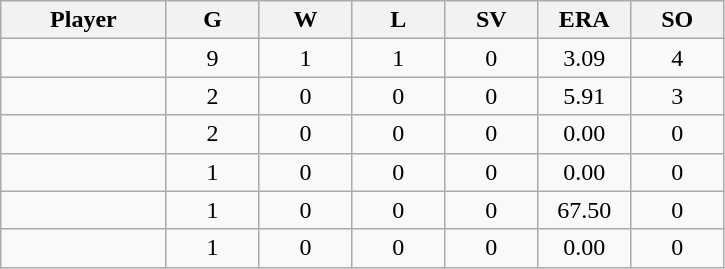<table class="wikitable sortable">
<tr>
<th bgcolor="#DDDDFF" width="16%">Player</th>
<th bgcolor="#DDDDFF" width="9%">G</th>
<th bgcolor="#DDDDFF" width="9%">W</th>
<th bgcolor="#DDDDFF" width="9%">L</th>
<th bgcolor="#DDDDFF" width="9%">SV</th>
<th bgcolor="#DDDDFF" width="9%">ERA</th>
<th bgcolor="#DDDDFF" width="9%">SO</th>
</tr>
<tr align="center">
<td></td>
<td>9</td>
<td>1</td>
<td>1</td>
<td>0</td>
<td>3.09</td>
<td>4</td>
</tr>
<tr align="center">
<td></td>
<td>2</td>
<td>0</td>
<td>0</td>
<td>0</td>
<td>5.91</td>
<td>3</td>
</tr>
<tr align="center">
<td></td>
<td>2</td>
<td>0</td>
<td>0</td>
<td>0</td>
<td>0.00</td>
<td>0</td>
</tr>
<tr align="center">
<td></td>
<td>1</td>
<td>0</td>
<td>0</td>
<td>0</td>
<td>0.00</td>
<td>0</td>
</tr>
<tr align="center">
<td></td>
<td>1</td>
<td>0</td>
<td>0</td>
<td>0</td>
<td>67.50</td>
<td>0</td>
</tr>
<tr align="center">
<td></td>
<td>1</td>
<td>0</td>
<td>0</td>
<td>0</td>
<td>0.00</td>
<td>0</td>
</tr>
</table>
